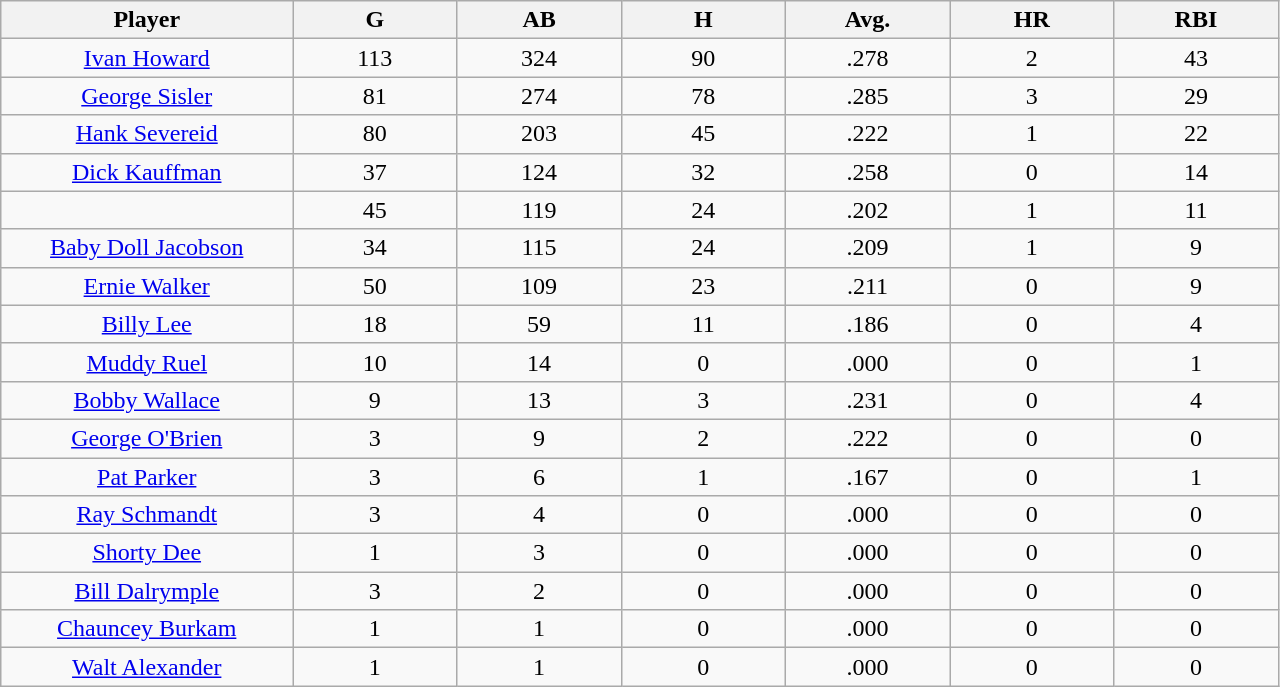<table class="wikitable sortable">
<tr>
<th bgcolor="#DDDDFF" width="16%">Player</th>
<th bgcolor="#DDDDFF" width="9%">G</th>
<th bgcolor="#DDDDFF" width="9%">AB</th>
<th bgcolor="#DDDDFF" width="9%">H</th>
<th bgcolor="#DDDDFF" width="9%">Avg.</th>
<th bgcolor="#DDDDFF" width="9%">HR</th>
<th bgcolor="#DDDDFF" width="9%">RBI</th>
</tr>
<tr align="center">
<td><a href='#'>Ivan Howard</a></td>
<td>113</td>
<td>324</td>
<td>90</td>
<td>.278</td>
<td>2</td>
<td>43</td>
</tr>
<tr align=center>
<td><a href='#'>George Sisler</a></td>
<td>81</td>
<td>274</td>
<td>78</td>
<td>.285</td>
<td>3</td>
<td>29</td>
</tr>
<tr align=center>
<td><a href='#'>Hank Severeid</a></td>
<td>80</td>
<td>203</td>
<td>45</td>
<td>.222</td>
<td>1</td>
<td>22</td>
</tr>
<tr align=center>
<td><a href='#'>Dick Kauffman</a></td>
<td>37</td>
<td>124</td>
<td>32</td>
<td>.258</td>
<td>0</td>
<td>14</td>
</tr>
<tr align=center>
<td></td>
<td>45</td>
<td>119</td>
<td>24</td>
<td>.202</td>
<td>1</td>
<td>11</td>
</tr>
<tr align="center">
<td><a href='#'>Baby Doll Jacobson</a></td>
<td>34</td>
<td>115</td>
<td>24</td>
<td>.209</td>
<td>1</td>
<td>9</td>
</tr>
<tr align=center>
<td><a href='#'>Ernie Walker</a></td>
<td>50</td>
<td>109</td>
<td>23</td>
<td>.211</td>
<td>0</td>
<td>9</td>
</tr>
<tr align=center>
<td><a href='#'>Billy Lee</a></td>
<td>18</td>
<td>59</td>
<td>11</td>
<td>.186</td>
<td>0</td>
<td>4</td>
</tr>
<tr align=center>
<td><a href='#'>Muddy Ruel</a></td>
<td>10</td>
<td>14</td>
<td>0</td>
<td>.000</td>
<td>0</td>
<td>1</td>
</tr>
<tr align=center>
<td><a href='#'>Bobby Wallace</a></td>
<td>9</td>
<td>13</td>
<td>3</td>
<td>.231</td>
<td>0</td>
<td>4</td>
</tr>
<tr align=center>
<td><a href='#'>George O'Brien</a></td>
<td>3</td>
<td>9</td>
<td>2</td>
<td>.222</td>
<td>0</td>
<td>0</td>
</tr>
<tr align=center>
<td><a href='#'>Pat Parker</a></td>
<td>3</td>
<td>6</td>
<td>1</td>
<td>.167</td>
<td>0</td>
<td>1</td>
</tr>
<tr align=center>
<td><a href='#'>Ray Schmandt</a></td>
<td>3</td>
<td>4</td>
<td>0</td>
<td>.000</td>
<td>0</td>
<td>0</td>
</tr>
<tr align=center>
<td><a href='#'>Shorty Dee</a></td>
<td>1</td>
<td>3</td>
<td>0</td>
<td>.000</td>
<td>0</td>
<td>0</td>
</tr>
<tr align=center>
<td><a href='#'>Bill Dalrymple</a></td>
<td>3</td>
<td>2</td>
<td>0</td>
<td>.000</td>
<td>0</td>
<td>0</td>
</tr>
<tr align=center>
<td><a href='#'>Chauncey Burkam</a></td>
<td>1</td>
<td>1</td>
<td>0</td>
<td>.000</td>
<td>0</td>
<td>0</td>
</tr>
<tr align=center>
<td><a href='#'>Walt Alexander</a></td>
<td>1</td>
<td>1</td>
<td>0</td>
<td>.000</td>
<td>0</td>
<td>0</td>
</tr>
</table>
